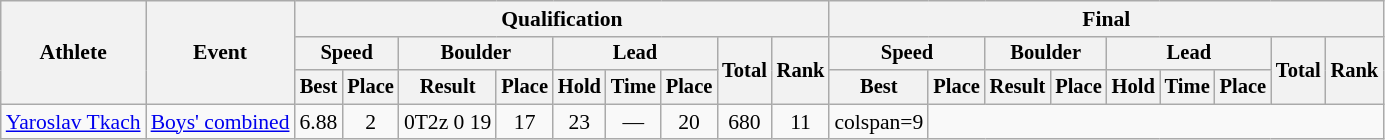<table class="wikitable" style="font-size:90%">
<tr>
<th rowspan="3">Athlete</th>
<th rowspan="3">Event</th>
<th colspan="9">Qualification</th>
<th colspan="9">Final</th>
</tr>
<tr style="font-size: 95%">
<th colspan="2">Speed</th>
<th colspan="2">Boulder</th>
<th colspan="3">Lead</th>
<th rowspan="2">Total</th>
<th rowspan="2">Rank</th>
<th colspan="2">Speed</th>
<th colspan="2">Boulder</th>
<th colspan="3">Lead</th>
<th rowspan="2">Total</th>
<th rowspan="2">Rank</th>
</tr>
<tr style="font-size: 95%">
<th>Best</th>
<th>Place</th>
<th>Result</th>
<th>Place</th>
<th>Hold</th>
<th>Time</th>
<th>Place</th>
<th>Best</th>
<th>Place</th>
<th>Result</th>
<th>Place</th>
<th>Hold</th>
<th>Time</th>
<th>Place</th>
</tr>
<tr align="center">
<td align="left"><a href='#'>Yaroslav Tkach</a></td>
<td align="left"><a href='#'>Boys' combined</a></td>
<td>6.88</td>
<td>2</td>
<td>0T2z 0 19</td>
<td>17</td>
<td>23</td>
<td>—</td>
<td>20</td>
<td>680</td>
<td>11</td>
<td>colspan=9 </td>
</tr>
</table>
